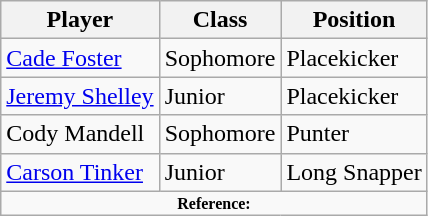<table class="wikitable">
<tr>
<th>Player</th>
<th>Class</th>
<th>Position</th>
</tr>
<tr>
<td><a href='#'>Cade Foster</a></td>
<td>Sophomore</td>
<td>Placekicker</td>
</tr>
<tr>
<td><a href='#'>Jeremy Shelley</a></td>
<td>Junior</td>
<td>Placekicker</td>
</tr>
<tr>
<td>Cody Mandell</td>
<td>Sophomore</td>
<td>Punter</td>
</tr>
<tr>
<td><a href='#'>Carson Tinker</a></td>
<td>Junior</td>
<td>Long Snapper</td>
</tr>
<tr>
<td colspan="3" style="font-size: 8pt" align="center"><strong>Reference:</strong></td>
</tr>
</table>
